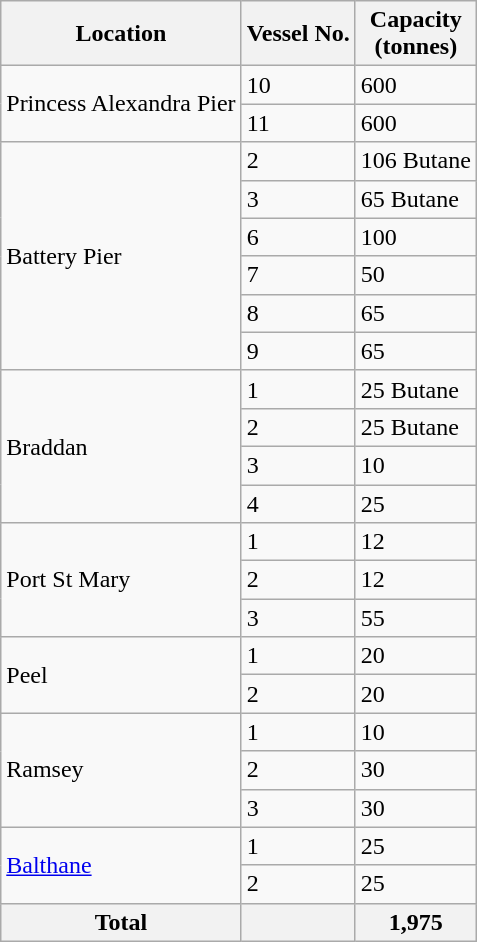<table class="wikitable">
<tr>
<th>Location</th>
<th>Vessel No.</th>
<th>Capacity<br>(tonnes)</th>
</tr>
<tr>
<td rowspan="2">Princess Alexandra  Pier</td>
<td>10</td>
<td>600</td>
</tr>
<tr>
<td>11</td>
<td>600</td>
</tr>
<tr>
<td rowspan="6">Battery Pier</td>
<td>2</td>
<td>106 Butane</td>
</tr>
<tr>
<td>3</td>
<td>65 Butane</td>
</tr>
<tr>
<td>6</td>
<td>100</td>
</tr>
<tr>
<td>7</td>
<td>50</td>
</tr>
<tr>
<td>8</td>
<td>65</td>
</tr>
<tr>
<td>9</td>
<td>65</td>
</tr>
<tr>
<td rowspan="4">Braddan</td>
<td>1</td>
<td>25 Butane</td>
</tr>
<tr>
<td>2</td>
<td>25 Butane</td>
</tr>
<tr>
<td>3</td>
<td>10</td>
</tr>
<tr>
<td>4</td>
<td>25</td>
</tr>
<tr>
<td rowspan="3">Port St Mary</td>
<td>1</td>
<td>12</td>
</tr>
<tr>
<td>2</td>
<td>12</td>
</tr>
<tr>
<td>3</td>
<td>55</td>
</tr>
<tr>
<td rowspan="2">Peel</td>
<td>1</td>
<td>20</td>
</tr>
<tr>
<td>2</td>
<td>20</td>
</tr>
<tr>
<td rowspan="3">Ramsey</td>
<td>1</td>
<td>10</td>
</tr>
<tr>
<td>2</td>
<td>30</td>
</tr>
<tr>
<td>3</td>
<td>30</td>
</tr>
<tr>
<td rowspan="2"><a href='#'>Balthane</a></td>
<td>1</td>
<td>25</td>
</tr>
<tr>
<td>2</td>
<td>25</td>
</tr>
<tr>
<th>Total</th>
<th></th>
<th>1,975</th>
</tr>
</table>
